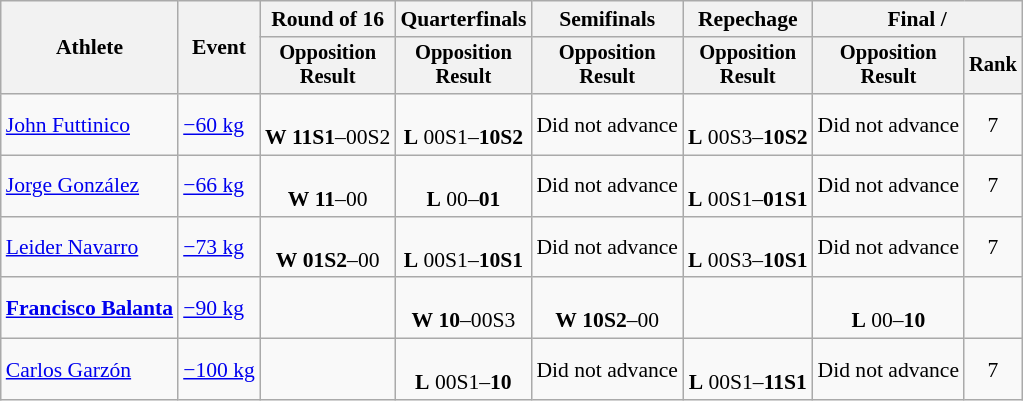<table class="wikitable" style="font-size:90%">
<tr>
<th rowspan=2>Athlete</th>
<th rowspan=2>Event</th>
<th>Round of 16</th>
<th>Quarterfinals</th>
<th>Semifinals</th>
<th>Repechage</th>
<th colspan=2>Final / </th>
</tr>
<tr style="font-size:95%">
<th>Opposition<br>Result</th>
<th>Opposition<br>Result</th>
<th>Opposition<br>Result</th>
<th>Opposition<br>Result</th>
<th>Opposition<br>Result</th>
<th>Rank</th>
</tr>
<tr align=center>
<td align=left><a href='#'>John Futtinico</a></td>
<td align=left><a href='#'>−60 kg</a></td>
<td><br><strong>W</strong> <strong>11S1</strong>–00S2</td>
<td><br><strong>L</strong> 00S1–<strong>10S2</strong></td>
<td>Did not advance</td>
<td><br><strong>L</strong> 00S3–<strong>10S2</strong></td>
<td>Did not advance</td>
<td>7</td>
</tr>
<tr align=center>
<td align=left><a href='#'>Jorge González</a></td>
<td align=left><a href='#'>−66 kg</a></td>
<td><br><strong>W</strong> <strong>11</strong>–00</td>
<td><br><strong>L</strong> 00–<strong>01</strong></td>
<td>Did not advance</td>
<td><br><strong>L</strong> 00S1–<strong>01S1</strong></td>
<td>Did not advance</td>
<td>7</td>
</tr>
<tr align=center>
<td align=left><a href='#'>Leider Navarro</a></td>
<td align=left><a href='#'>−73 kg</a></td>
<td><br><strong>W</strong> <strong>01S2</strong>–00</td>
<td><br><strong>L</strong> 00S1–<strong>10S1</strong></td>
<td>Did not advance</td>
<td><br><strong>L</strong> 00S3–<strong>10S1</strong></td>
<td>Did not advance</td>
<td>7</td>
</tr>
<tr align=center>
<td align=left><strong><a href='#'>Francisco Balanta</a></strong></td>
<td align=left><a href='#'>−90 kg</a></td>
<td></td>
<td><br><strong>W</strong> <strong>10</strong>–00S3</td>
<td><br><strong>W</strong> <strong>10S2</strong>–00</td>
<td></td>
<td><br><strong>L</strong> 00–<strong>10</strong></td>
<td></td>
</tr>
<tr align=center>
<td align=left><a href='#'>Carlos Garzón</a></td>
<td align=left><a href='#'>−100 kg</a></td>
<td></td>
<td><br><strong>L</strong> 00S1–<strong>10</strong></td>
<td>Did not advance</td>
<td><br><strong>L</strong> 00S1–<strong>11S1</strong></td>
<td>Did not advance</td>
<td>7</td>
</tr>
</table>
